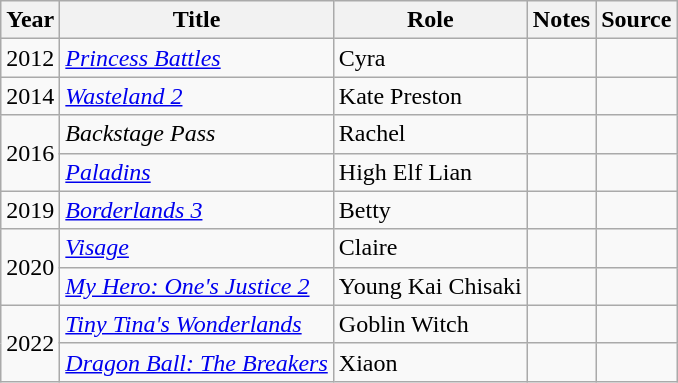<table class="wikitable sortable plainrowheaders">
<tr>
<th>Year</th>
<th>Title</th>
<th>Role</th>
<th class="unsortable">Notes</th>
<th class="unsortable">Source</th>
</tr>
<tr>
<td>2012</td>
<td><em><a href='#'>Princess Battles</a></em></td>
<td>Cyra</td>
<td></td>
<td></td>
</tr>
<tr>
<td>2014</td>
<td><em><a href='#'>Wasteland 2</a></em></td>
<td>Kate Preston</td>
<td></td>
<td></td>
</tr>
<tr>
<td rowspan="2">2016</td>
<td><em>Backstage Pass</em></td>
<td>Rachel</td>
<td></td>
<td></td>
</tr>
<tr>
<td><em><a href='#'>Paladins</a></em></td>
<td>High Elf Lian</td>
<td></td>
<td></td>
</tr>
<tr>
<td>2019</td>
<td><em><a href='#'>Borderlands 3</a></em></td>
<td>Betty</td>
<td></td>
<td></td>
</tr>
<tr>
<td rowspan="2">2020</td>
<td><em><a href='#'>Visage</a></em></td>
<td>Claire</td>
<td></td>
<td></td>
</tr>
<tr>
<td><em><a href='#'>My Hero: One's Justice 2</a></em></td>
<td>Young Kai Chisaki</td>
<td></td>
<td></td>
</tr>
<tr>
<td rowspan="2">2022</td>
<td><em><a href='#'>Tiny Tina's Wonderlands</a></em></td>
<td>Goblin Witch</td>
<td></td>
<td></td>
</tr>
<tr>
<td><em><a href='#'>Dragon Ball: The Breakers</a></em></td>
<td>Xiaon</td>
<td></td>
<td></td>
</tr>
</table>
